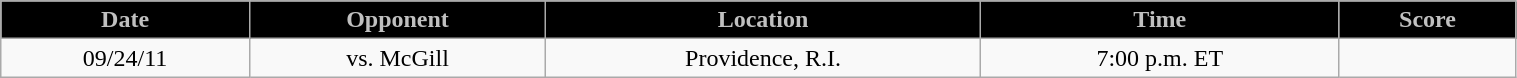<table class="wikitable" width="80%">
<tr align="center"  style=" background:black; color:silver;">
<td><strong>Date</strong></td>
<td><strong>Opponent</strong></td>
<td><strong>Location</strong></td>
<td><strong>Time</strong></td>
<td><strong>Score</strong></td>
</tr>
<tr align="center" bgcolor="">
<td>09/24/11</td>
<td>vs. McGill</td>
<td>Providence, R.I.</td>
<td>7:00 p.m. ET</td>
<td></td>
</tr>
</table>
